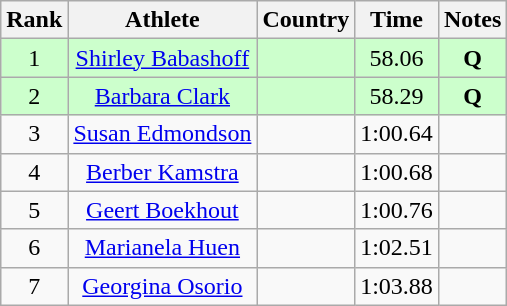<table class="wikitable sortable" style="text-align:center">
<tr>
<th>Rank</th>
<th>Athlete</th>
<th>Country</th>
<th>Time</th>
<th>Notes</th>
</tr>
<tr bgcolor=ccffcc>
<td>1</td>
<td><a href='#'>Shirley Babashoff</a></td>
<td align=left></td>
<td>58.06</td>
<td><strong>Q </strong></td>
</tr>
<tr bgcolor=ccffcc>
<td>2</td>
<td><a href='#'>Barbara Clark</a></td>
<td align=left></td>
<td>58.29</td>
<td><strong>Q </strong></td>
</tr>
<tr>
<td>3</td>
<td><a href='#'>Susan Edmondson</a></td>
<td align=left></td>
<td>1:00.64</td>
<td><strong> </strong></td>
</tr>
<tr>
<td>4</td>
<td><a href='#'>Berber Kamstra</a></td>
<td align=left></td>
<td>1:00.68</td>
<td><strong> </strong></td>
</tr>
<tr>
<td>5</td>
<td><a href='#'>Geert Boekhout</a></td>
<td align=left></td>
<td>1:00.76</td>
<td><strong> </strong></td>
</tr>
<tr>
<td>6</td>
<td><a href='#'>Marianela Huen</a></td>
<td align=left></td>
<td>1:02.51</td>
<td><strong> </strong></td>
</tr>
<tr>
<td>7</td>
<td><a href='#'>Georgina Osorio</a></td>
<td align=left></td>
<td>1:03.88</td>
<td><strong> </strong></td>
</tr>
</table>
